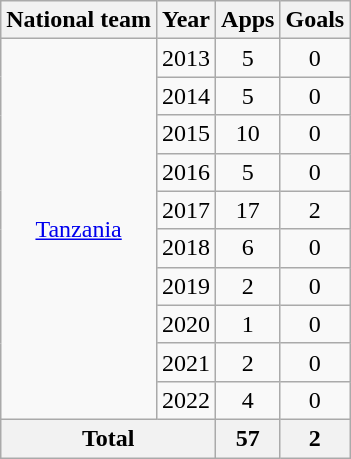<table class="wikitable" style="text-align:center">
<tr>
<th>National team</th>
<th>Year</th>
<th>Apps</th>
<th>Goals</th>
</tr>
<tr>
<td rowspan="10"><a href='#'>Tanzania</a></td>
<td>2013</td>
<td>5</td>
<td>0</td>
</tr>
<tr>
<td>2014</td>
<td>5</td>
<td>0</td>
</tr>
<tr>
<td>2015</td>
<td>10</td>
<td>0</td>
</tr>
<tr>
<td>2016</td>
<td>5</td>
<td>0</td>
</tr>
<tr>
<td>2017</td>
<td>17</td>
<td>2</td>
</tr>
<tr>
<td>2018</td>
<td>6</td>
<td>0</td>
</tr>
<tr>
<td>2019</td>
<td>2</td>
<td>0</td>
</tr>
<tr>
<td>2020</td>
<td>1</td>
<td>0</td>
</tr>
<tr>
<td>2021</td>
<td>2</td>
<td>0</td>
</tr>
<tr>
<td>2022</td>
<td>4</td>
<td>0</td>
</tr>
<tr>
<th colspan=2>Total</th>
<th>57</th>
<th>2</th>
</tr>
</table>
